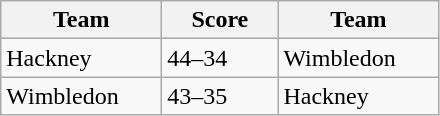<table class="wikitable" style="font-size: 100%">
<tr>
<th width=100>Team</th>
<th width=70>Score</th>
<th width=100>Team</th>
</tr>
<tr>
<td>Hackney</td>
<td>44–34</td>
<td>Wimbledon</td>
</tr>
<tr>
<td>Wimbledon</td>
<td>43–35</td>
<td>Hackney</td>
</tr>
</table>
